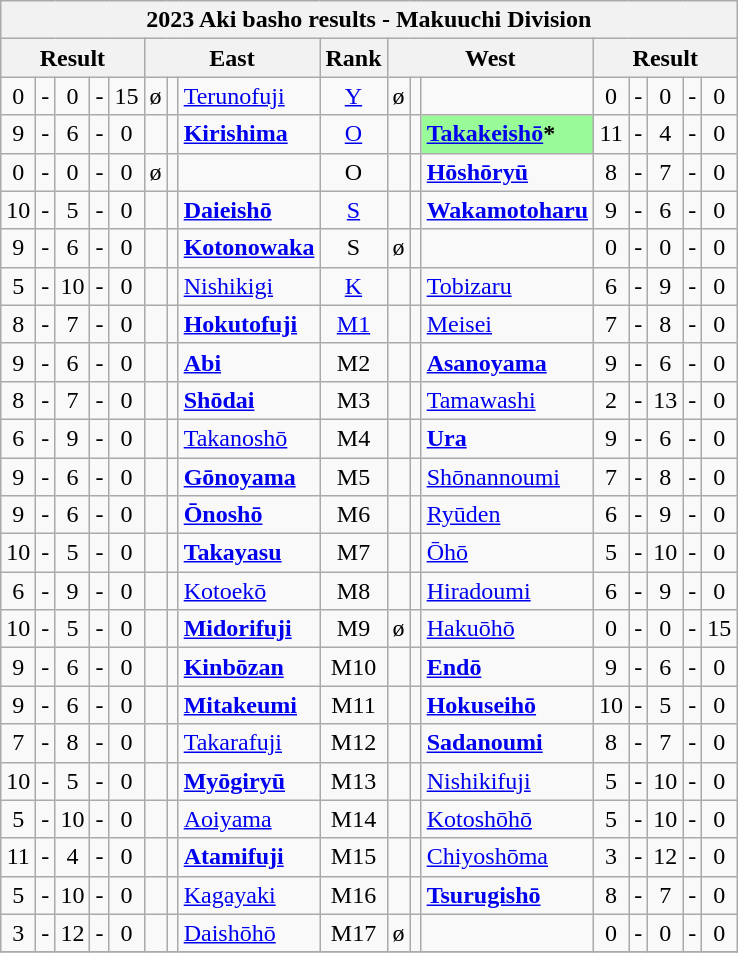<table class="wikitable" style="text-align:center">
<tr>
<th colspan="17">2023 Aki basho results - Makuuchi Division</th>
</tr>
<tr>
<th colspan="5">Result</th>
<th colspan="3">East</th>
<th>Rank</th>
<th colspan="3">West</th>
<th colspan="5">Result</th>
</tr>
<tr>
<td>0</td>
<td>-</td>
<td>0</td>
<td>-</td>
<td>15</td>
<td>ø</td>
<td></td>
<td style="text-align:left;"><a href='#'>Terunofuji</a></td>
<td><a href='#'>Y</a></td>
<td>ø</td>
<td></td>
<td></td>
<td>0</td>
<td>-</td>
<td>0</td>
<td>-</td>
<td>0</td>
</tr>
<tr>
<td>9</td>
<td>-</td>
<td>6</td>
<td>-</td>
<td>0</td>
<td></td>
<td></td>
<td style="text-align:left;"><strong><a href='#'>Kirishima</a></strong></td>
<td><a href='#'>O</a></td>
<td></td>
<td></td>
<td style="text-align:left;background: PaleGreen"><strong><a href='#'>Takakeishō</a>*</strong></td>
<td>11</td>
<td>-</td>
<td>4</td>
<td>-</td>
<td>0</td>
</tr>
<tr>
<td>0</td>
<td>-</td>
<td>0</td>
<td>-</td>
<td>0</td>
<td>ø</td>
<td></td>
<td></td>
<td>O</td>
<td></td>
<td></td>
<td style="text-align:left;"><strong><a href='#'>Hōshōryū</a></strong></td>
<td>8</td>
<td>-</td>
<td>7</td>
<td>-</td>
<td>0</td>
</tr>
<tr>
<td>10</td>
<td>-</td>
<td>5</td>
<td>-</td>
<td>0</td>
<td></td>
<td></td>
<td style="text-align:left;"><strong><a href='#'>Daieishō</a></strong></td>
<td><a href='#'>S</a></td>
<td></td>
<td></td>
<td style="text-align:left;"><strong><a href='#'>Wakamotoharu</a></strong></td>
<td>9</td>
<td>-</td>
<td>6</td>
<td>-</td>
<td>0</td>
</tr>
<tr>
<td>9</td>
<td>-</td>
<td>6</td>
<td>-</td>
<td>0</td>
<td></td>
<td></td>
<td style="text-align:left;"><strong><a href='#'>Kotonowaka</a></strong></td>
<td>S</td>
<td>ø</td>
<td></td>
<td></td>
<td>0</td>
<td>-</td>
<td>0</td>
<td>-</td>
<td>0</td>
</tr>
<tr>
<td>5</td>
<td>-</td>
<td>10</td>
<td>-</td>
<td>0</td>
<td></td>
<td></td>
<td style="text-align:left;"><a href='#'>Nishikigi</a></td>
<td><a href='#'>K</a></td>
<td></td>
<td></td>
<td style="text-align:left;"><a href='#'>Tobizaru</a></td>
<td>6</td>
<td>-</td>
<td>9</td>
<td>-</td>
<td>0</td>
</tr>
<tr>
<td>8</td>
<td>-</td>
<td>7</td>
<td>-</td>
<td>0</td>
<td></td>
<td></td>
<td style="text-align:left;"><strong><a href='#'>Hokutofuji</a></strong></td>
<td><a href='#'>M1</a></td>
<td></td>
<td></td>
<td style="text-align:left;"><a href='#'>Meisei</a></td>
<td>7</td>
<td>-</td>
<td>8</td>
<td>-</td>
<td>0</td>
</tr>
<tr>
<td>9</td>
<td>-</td>
<td>6</td>
<td>-</td>
<td>0</td>
<td></td>
<td></td>
<td style="text-align:left;"><strong><a href='#'>Abi</a></strong></td>
<td>M2</td>
<td></td>
<td></td>
<td style="text-align:left;"><strong><a href='#'>Asanoyama</a></strong></td>
<td>9</td>
<td>-</td>
<td>6</td>
<td>-</td>
<td>0</td>
</tr>
<tr>
<td>8</td>
<td>-</td>
<td>7</td>
<td>-</td>
<td>0</td>
<td></td>
<td></td>
<td style="text-align:left;"><strong><a href='#'>Shōdai</a></strong></td>
<td>M3</td>
<td></td>
<td></td>
<td style="text-align:left;"><a href='#'>Tamawashi</a></td>
<td>2</td>
<td>-</td>
<td>13</td>
<td>-</td>
<td>0</td>
</tr>
<tr>
<td>6</td>
<td>-</td>
<td>9</td>
<td>-</td>
<td>0</td>
<td></td>
<td></td>
<td style="text-align:left;"><a href='#'>Takanoshō</a></td>
<td>M4</td>
<td></td>
<td></td>
<td style="text-align:left;"><strong><a href='#'>Ura</a></strong></td>
<td>9</td>
<td>-</td>
<td>6</td>
<td>-</td>
<td>0</td>
</tr>
<tr>
<td>9</td>
<td>-</td>
<td>6</td>
<td>-</td>
<td>0</td>
<td></td>
<td></td>
<td style="text-align:left;"><strong><a href='#'>Gōnoyama</a></strong></td>
<td>M5</td>
<td></td>
<td></td>
<td style="text-align:left;"><a href='#'>Shōnannoumi</a></td>
<td>7</td>
<td>-</td>
<td>8</td>
<td>-</td>
<td>0</td>
</tr>
<tr>
<td>9</td>
<td>-</td>
<td>6</td>
<td>-</td>
<td>0</td>
<td></td>
<td></td>
<td style="text-align:left;"><strong><a href='#'>Ōnoshō</a></strong></td>
<td>M6</td>
<td></td>
<td></td>
<td style="text-align:left;"><a href='#'>Ryūden</a></td>
<td>6</td>
<td>-</td>
<td>9</td>
<td>-</td>
<td>0</td>
</tr>
<tr>
<td>10</td>
<td>-</td>
<td>5</td>
<td>-</td>
<td>0</td>
<td></td>
<td></td>
<td style="text-align:left;"><strong><a href='#'>Takayasu</a></strong></td>
<td>M7</td>
<td></td>
<td></td>
<td style="text-align:left;"><a href='#'>Ōhō</a></td>
<td>5</td>
<td>-</td>
<td>10</td>
<td>-</td>
<td>0</td>
</tr>
<tr>
<td>6</td>
<td>-</td>
<td>9</td>
<td>-</td>
<td>0</td>
<td></td>
<td></td>
<td style="text-align:left;"><a href='#'>Kotoekō</a></td>
<td>M8</td>
<td></td>
<td></td>
<td style="text-align:left;"><a href='#'>Hiradoumi</a></td>
<td>6</td>
<td>-</td>
<td>9</td>
<td>-</td>
<td>0</td>
</tr>
<tr>
<td>10</td>
<td>-</td>
<td>5</td>
<td>-</td>
<td>0</td>
<td></td>
<td></td>
<td style="text-align:left;"><strong><a href='#'>Midorifuji</a>  </strong></td>
<td>M9</td>
<td>ø</td>
<td></td>
<td style="text-align:left;"><a href='#'>Hakuōhō</a></td>
<td>0</td>
<td>-</td>
<td>0</td>
<td>-</td>
<td>15</td>
</tr>
<tr>
<td>9</td>
<td>-</td>
<td>6</td>
<td>-</td>
<td>0</td>
<td></td>
<td></td>
<td style="text-align:left;"><strong><a href='#'>Kinbōzan</a></strong></td>
<td>M10</td>
<td></td>
<td></td>
<td style="text-align:left;"><strong><a href='#'>Endō</a></strong></td>
<td>9</td>
<td>-</td>
<td>6</td>
<td>-</td>
<td>0</td>
</tr>
<tr>
<td>9</td>
<td>-</td>
<td>6</td>
<td>-</td>
<td>0</td>
<td></td>
<td></td>
<td style="text-align:left;"><strong><a href='#'>Mitakeumi</a></strong></td>
<td>M11</td>
<td></td>
<td></td>
<td style="text-align:left;"><strong><a href='#'>Hokuseihō</a></strong></td>
<td>10</td>
<td>-</td>
<td>5</td>
<td>-</td>
<td>0</td>
</tr>
<tr>
<td>7</td>
<td>-</td>
<td>8</td>
<td>-</td>
<td>0</td>
<td></td>
<td></td>
<td style="text-align:left;"><a href='#'>Takarafuji</a></td>
<td>M12</td>
<td></td>
<td></td>
<td style="text-align:left;"><strong><a href='#'>Sadanoumi</a></strong></td>
<td>8</td>
<td>-</td>
<td>7</td>
<td>-</td>
<td>0</td>
</tr>
<tr>
<td>10</td>
<td>-</td>
<td>5</td>
<td>-</td>
<td>0</td>
<td></td>
<td></td>
<td style="text-align:left;"><strong><a href='#'>Myōgiryū</a></strong></td>
<td>M13</td>
<td></td>
<td></td>
<td style="text-align:left;"><a href='#'>Nishikifuji</a></td>
<td>5</td>
<td>-</td>
<td>10</td>
<td>-</td>
<td>0</td>
</tr>
<tr>
<td>5</td>
<td>-</td>
<td>10</td>
<td>-</td>
<td>0</td>
<td></td>
<td></td>
<td style="text-align:left;"><a href='#'>Aoiyama</a></td>
<td>M14</td>
<td></td>
<td></td>
<td style="text-align:left;"><a href='#'>Kotoshōhō</a></td>
<td>5</td>
<td>-</td>
<td>10</td>
<td>-</td>
<td>0</td>
</tr>
<tr>
<td>11</td>
<td>-</td>
<td>4</td>
<td>-</td>
<td>0</td>
<td></td>
<td></td>
<td style="text-align:left;"><strong><a href='#'>Atamifuji</a></strong></td>
<td>M15</td>
<td></td>
<td></td>
<td style="text-align:left;"><a href='#'>Chiyoshōma</a></td>
<td>3</td>
<td>-</td>
<td>12</td>
<td>-</td>
<td>0</td>
</tr>
<tr>
<td>5</td>
<td>-</td>
<td>10</td>
<td>-</td>
<td>0</td>
<td></td>
<td></td>
<td style="text-align:left;"><a href='#'>Kagayaki</a></td>
<td>M16</td>
<td></td>
<td></td>
<td style="text-align:left;"><strong><a href='#'>Tsurugishō</a></strong></td>
<td>8</td>
<td>-</td>
<td>7</td>
<td>-</td>
<td>0</td>
</tr>
<tr>
<td>3</td>
<td>-</td>
<td>12</td>
<td>-</td>
<td>0</td>
<td></td>
<td></td>
<td style="text-align:left;"><a href='#'>Daishōhō</a></td>
<td>M17</td>
<td>ø</td>
<td></td>
<td></td>
<td>0</td>
<td>-</td>
<td>0</td>
<td>-</td>
<td>0</td>
</tr>
<tr>
</tr>
</table>
